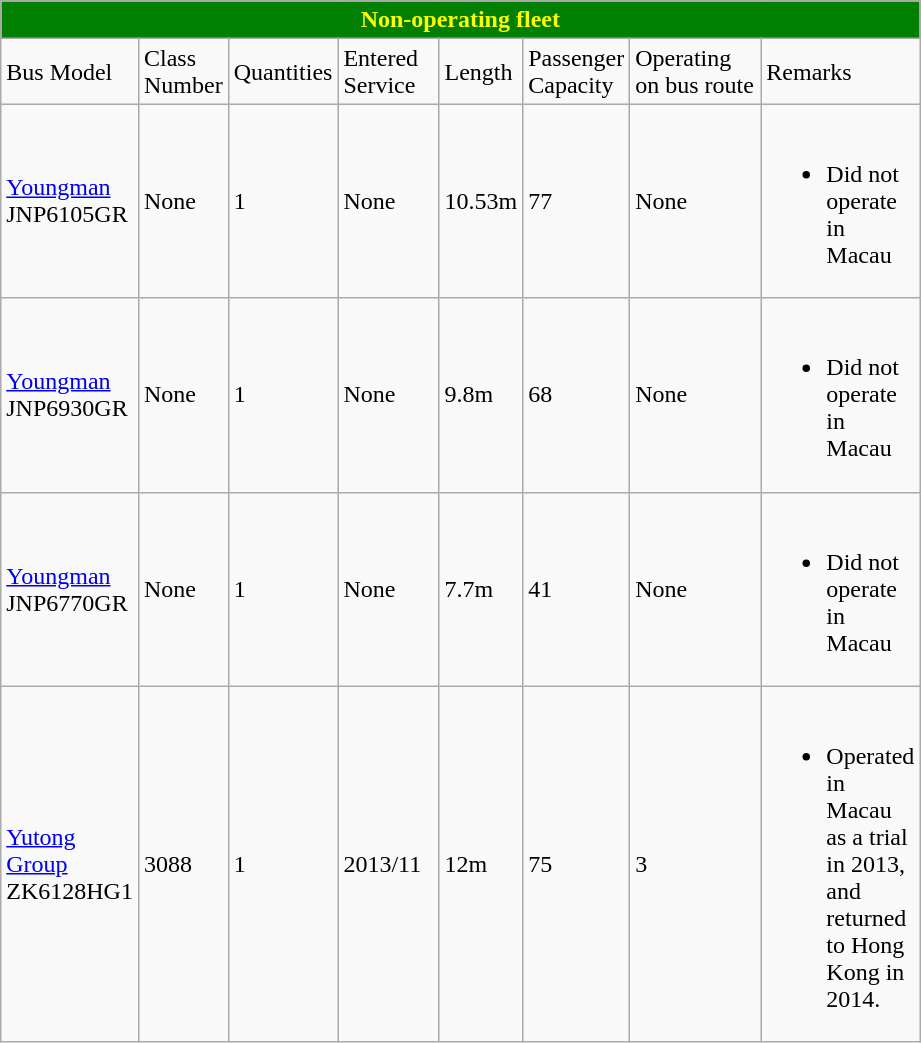<table class="wikitable">
<tr>
<th colspan="10" style="background:green; color:yellow; text-align:center;"><strong>Non-operating fleet</strong></th>
</tr>
<tr>
<td width=80>Bus Model</td>
<td width=50>Class Number</td>
<td width="50">Quantities</td>
<td width=60>Entered Service</td>
<td width="40">Length</td>
<td width=60>Passenger<br>Capacity</td>
<td width=80>Operating on bus route</td>
<td width=80>Remarks</td>
</tr>
<tr>
<td><a href='#'>Youngman</a><br>JNP6105GR</td>
<td>None</td>
<td>1</td>
<td>None</td>
<td>10.53m</td>
<td>77</td>
<td>None</td>
<td><br><ul><li>Did not operate in Macau</li></ul></td>
</tr>
<tr>
<td><a href='#'>Youngman</a><br>JNP6930GR</td>
<td>None</td>
<td>1</td>
<td>None</td>
<td>9.8m</td>
<td>68</td>
<td>None</td>
<td><br><ul><li>Did not operate in Macau</li></ul></td>
</tr>
<tr>
<td><a href='#'>Youngman</a><br>JNP6770GR</td>
<td>None</td>
<td>1</td>
<td>None</td>
<td>7.7m</td>
<td>41</td>
<td>None</td>
<td><br><ul><li>Did not operate in Macau</li></ul></td>
</tr>
<tr>
<td><a href='#'>Yutong Group</a><br>ZK6128HG1 </td>
<td>3088</td>
<td>1</td>
<td>2013/11</td>
<td>12m</td>
<td>75</td>
<td>3</td>
<td><br><ul><li>Operated in Macau as a trial in 2013, and returned to Hong Kong in 2014.</li></ul></td>
</tr>
</table>
